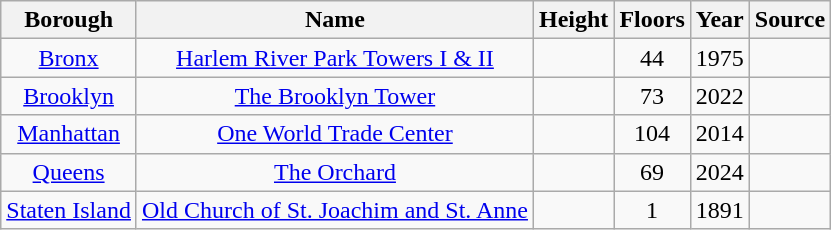<table class="wikitable sortable" style="text-align:center">
<tr>
<th>Borough</th>
<th>Name</th>
<th>Height<br></th>
<th>Floors</th>
<th>Year</th>
<th class="unsortable">Source</th>
</tr>
<tr>
<td><a href='#'>Bronx</a></td>
<td><a href='#'>Harlem River Park Towers I & II</a></td>
<td></td>
<td>44</td>
<td>1975</td>
<td></td>
</tr>
<tr>
<td><a href='#'>Brooklyn</a></td>
<td><a href='#'>The Brooklyn Tower</a></td>
<td></td>
<td>73</td>
<td>2022</td>
<td></td>
</tr>
<tr>
<td><a href='#'>Manhattan</a></td>
<td><a href='#'>One World Trade Center</a></td>
<td></td>
<td>104</td>
<td>2014</td>
<td></td>
</tr>
<tr>
<td><a href='#'>Queens</a></td>
<td><a href='#'>The Orchard</a></td>
<td></td>
<td>69</td>
<td>2024</td>
<td></td>
</tr>
<tr>
<td><a href='#'>Staten Island</a></td>
<td><a href='#'>Old Church of St. Joachim and St. Anne</a></td>
<td></td>
<td>1</td>
<td>1891</td>
<td></td>
</tr>
</table>
